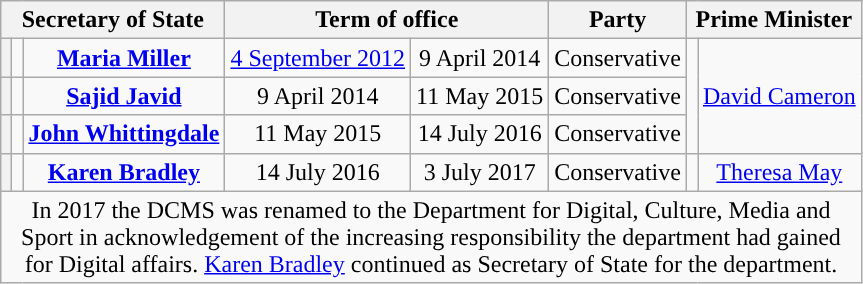<table class="wikitable" style="text-align:center">
<tr>
<th colspan=3>Secretary of State</th>
<th colspan=2>Term of office</th>
<th>Party</th>
<th colspan=2>Prime Minister</th>
</tr>
<tr style="height:1em">
<th style="background-color:"></th>
<td></td>
<td><strong><a href='#'>Maria Miller</a></strong><br></td>
<td><a href='#'>4 September 2012</a></td>
<td>9 April 2014</td>
<td>Conservative</td>
<td rowspan=3 style="background-color:"></td>
<td rowspan="3"><a href='#'>David Cameron</a></td>
</tr>
<tr style="height:1em">
<th style="background-color:"></th>
<td></td>
<td><strong><a href='#'>Sajid Javid</a></strong><br></td>
<td>9 April 2014</td>
<td>11 May 2015</td>
<td>Conservative</td>
</tr>
<tr style="height:1em">
<th style="background-color:"></th>
<td></td>
<td><strong><a href='#'>John Whittingdale</a></strong><br></td>
<td>11 May 2015</td>
<td>14 July 2016</td>
<td>Conservative</td>
</tr>
<tr style="height:1em">
<th style="background-color:"></th>
<td></td>
<td><strong><a href='#'>Karen Bradley</a></strong><br></td>
<td>14 July 2016</td>
<td>3 July 2017</td>
<td>Conservative</td>
<td style="background-color:"></td>
<td><a href='#'>Theresa May</a></td>
</tr>
<tr>
<td colspan=8 style="width:10px">In 2017 the DCMS was renamed to the Department for Digital, Culture, Media and Sport in acknowledgement of the increasing responsibility the department had gained for Digital affairs. <a href='#'>Karen Bradley</a> continued as Secretary of State for the department.</td>
</tr>
</table>
